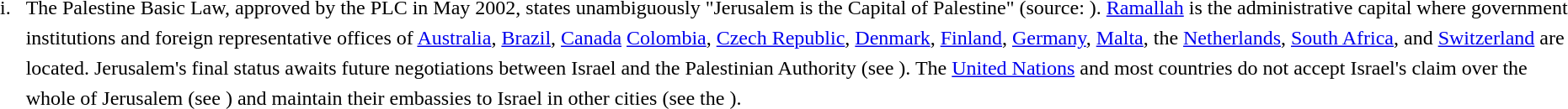<table style="margin-left:13px; line-height:150%;">
<tr>
<td align="right" valign="top">i.  </td>
<td>The Palestine Basic Law, approved by the PLC in May 2002, states unambiguously "Jerusalem is the Capital of Palestine" (source: ). <a href='#'>Ramallah</a> is the administrative capital where government institutions and foreign representative offices of <a href='#'>Australia</a>, <a href='#'>Brazil</a>, <a href='#'>Canada</a> <a href='#'>Colombia</a>, <a href='#'>Czech Republic</a>, <a href='#'>Denmark</a>, <a href='#'>Finland</a>, <a href='#'>Germany</a>, <a href='#'>Malta</a>, the <a href='#'>Netherlands</a>, <a href='#'>South Africa</a>, and <a href='#'>Switzerland</a> are located. Jerusalem's final status awaits future negotiations between Israel and the Palestinian Authority (see ). The <a href='#'>United Nations</a> and most countries do not accept Israel's claim over the whole of Jerusalem (see ) and maintain their embassies to Israel in other cities (see the ).</td>
</tr>
</table>
